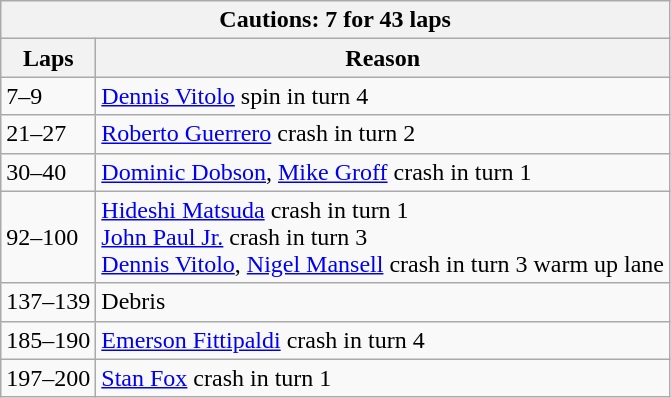<table class="wikitable">
<tr>
<th colspan=2>Cautions: 7 for 43 laps</th>
</tr>
<tr>
<th>Laps</th>
<th>Reason</th>
</tr>
<tr>
<td>7–9</td>
<td><a href='#'>Dennis Vitolo</a> spin in turn 4</td>
</tr>
<tr>
<td>21–27</td>
<td><a href='#'>Roberto Guerrero</a> crash in turn 2</td>
</tr>
<tr>
<td>30–40</td>
<td><a href='#'>Dominic Dobson</a>, <a href='#'>Mike Groff</a> crash in turn 1</td>
</tr>
<tr>
<td>92–100</td>
<td><a href='#'>Hideshi Matsuda</a> crash in turn 1<br><a href='#'>John Paul Jr.</a> crash in turn 3<br><a href='#'>Dennis Vitolo</a>, <a href='#'>Nigel Mansell</a> crash in turn 3 warm up lane</td>
</tr>
<tr>
<td>137–139</td>
<td>Debris</td>
</tr>
<tr>
<td>185–190</td>
<td><a href='#'>Emerson Fittipaldi</a> crash in turn 4</td>
</tr>
<tr>
<td>197–200</td>
<td><a href='#'>Stan Fox</a> crash in turn 1</td>
</tr>
</table>
